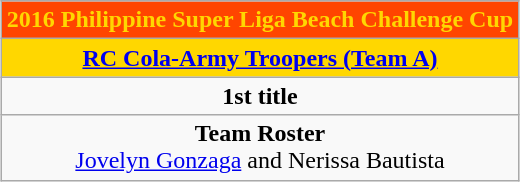<table class=wikitable style="text-align:center; margin:auto;">
<tr>
<th style="background:#FF4500; color:#FFD700;">2016 Philippine Super Liga Beach Challenge Cup</th>
</tr>
<tr bgcolor="gold">
<td><strong><a href='#'>RC Cola-Army Troopers (Team A)</a></strong></td>
</tr>
<tr>
<td><strong>1st title</strong></td>
</tr>
<tr>
<td><strong>Team Roster</strong><br><a href='#'>Jovelyn Gonzaga</a> and Nerissa Bautista</td>
</tr>
</table>
